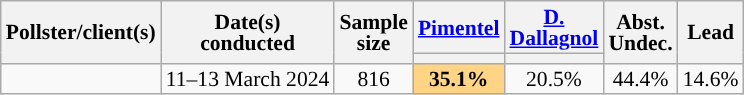<table class="wikitable" style="text-align:center;font-size:90%;line-height:14px;">
<tr>
<th rowspan="2">Pollster/client(s)</th>
<th rowspan="2">Date(s)<br>conducted</th>
<th rowspan="2">Sample<br>size</th>
<th class="unsortable" style="width:50px;"><a href='#'>Pimentel</a><br></th>
<th class="unsortable" style="width:50px;"><a href='#'>D. Dallagnol</a><br></th>
<th rowspan="2">Abst.<br>Undec.</th>
<th rowspan="2">Lead</th>
</tr>
<tr>
<th data-sort-type="number" class="sortable" style="background:"></th>
<th data-sort-type="number" class="sortable" style="background:"></th>
</tr>
<tr>
<td></td>
<td>11–13 March 2024</td>
<td>816</td>
<td style="background:#ffd485;"><strong>35.1%</strong></td>
<td>20.5%</td>
<td>44.4%</td>
<td style="background:">14.6%</td>
</tr>
</table>
